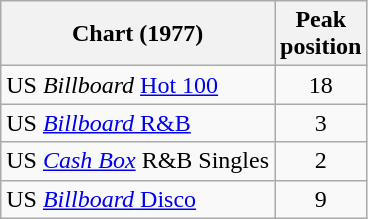<table class="wikitable sortable">
<tr>
<th>Chart (1977)</th>
<th style="text-align:center;">Peak<br>position</th>
</tr>
<tr>
<td>US <em>Billboard</em> <a href='#'>Hot 100</a></td>
<td style="text-align:center;">18</td>
</tr>
<tr>
<td>US <a href='#'><em>Billboard</em> R&B</a></td>
<td style="text-align:center;">3</td>
</tr>
<tr>
<td>US <a href='#'><em>Cash Box</em></a> R&B Singles</td>
<td align="center">2</td>
</tr>
<tr>
<td>US <a href='#'><em>Billboard</em> Disco</a></td>
<td style="text-align:center;">9</td>
</tr>
</table>
